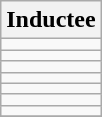<table class="wikitable">
<tr>
<th>Inductee</th>
</tr>
<tr>
<td></td>
</tr>
<tr>
<td></td>
</tr>
<tr>
<td></td>
</tr>
<tr>
<td></td>
</tr>
<tr>
<td></td>
</tr>
<tr>
<td></td>
</tr>
<tr>
<td></td>
</tr>
<tr>
</tr>
</table>
